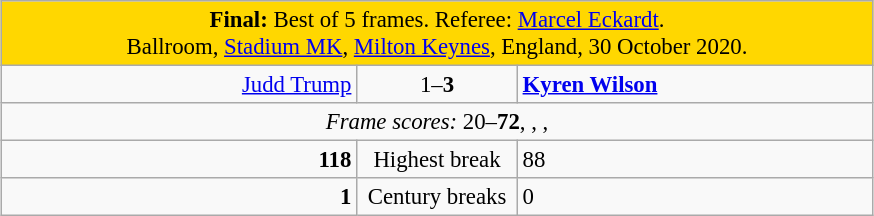<table class="wikitable" style="font-size: 95%; margin: 1em auto 1em auto;">
<tr>
<td colspan="3" align="center" bgcolor="#ffd700"><strong>Final:</strong> Best of 5 frames. Referee: <a href='#'>Marcel Eckardt</a>. <br>Ballroom, <a href='#'>Stadium MK</a>, <a href='#'>Milton Keynes</a>, England, 30 October 2020.</td>
</tr>
<tr>
<td width="230" align="right"><a href='#'>Judd Trump</a><br></td>
<td width="100" align="center">1–<strong>3</strong></td>
<td width="230"><strong><a href='#'>Kyren Wilson</a></strong><br></td>
</tr>
<tr>
<td colspan="3" align="center" style="font-size: 100%"><em>Frame scores:</em> 20–<strong>72</strong>, , , </td>
</tr>
<tr>
<td align="right"><strong>118</strong></td>
<td align="center">Highest break</td>
<td>88</td>
</tr>
<tr>
<td align="right"><strong>1</strong></td>
<td align="center">Century breaks</td>
<td>0</td>
</tr>
</table>
